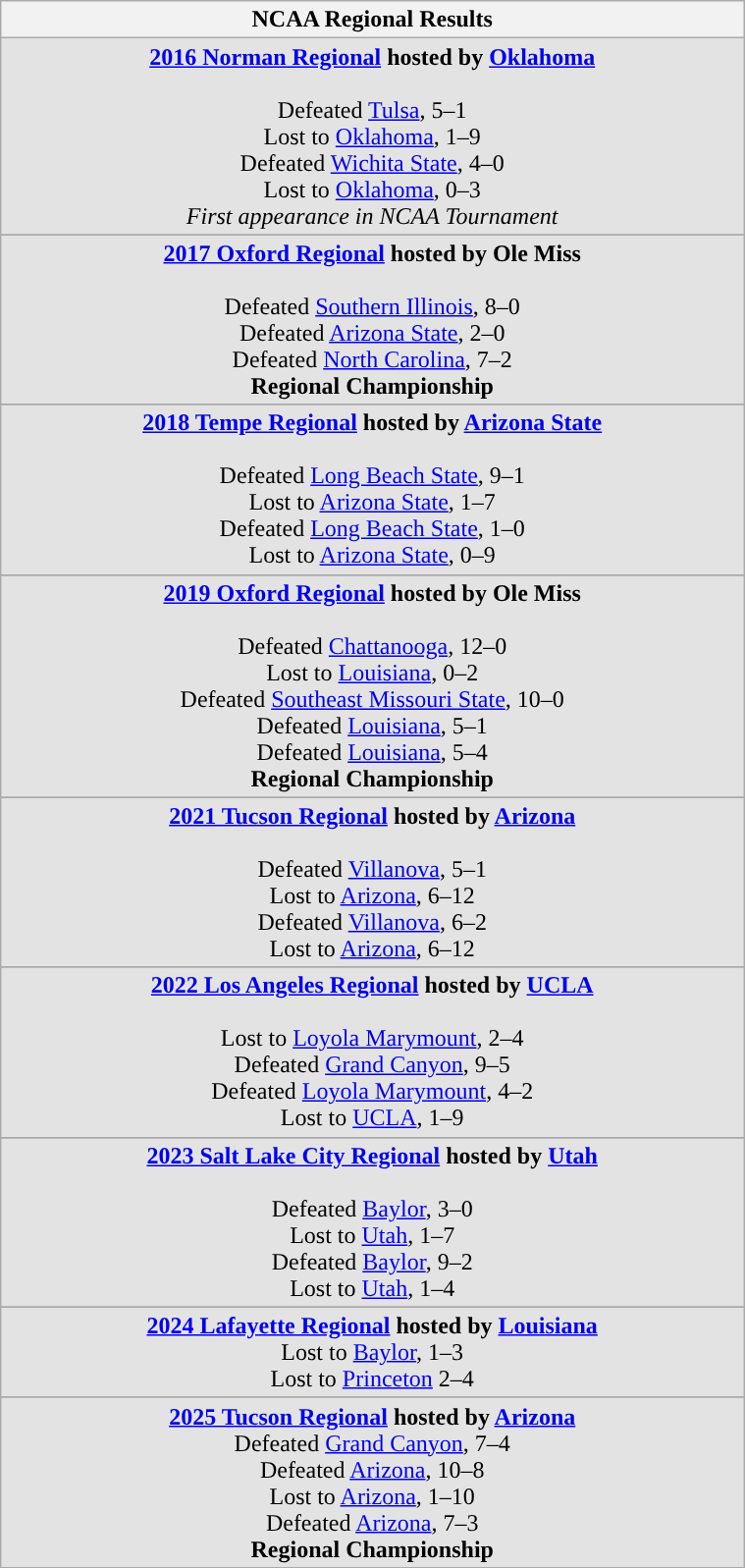<table Class="wikitable" width="40%">
<tr>
<th>NCAA Regional Results</th>
</tr>
<tr style="background: #e3e3e3;">
<td align="center"><strong><a href='#'>2016 Norman Regional</a> hosted by <a href='#'>Oklahoma</a></strong><br><br>Defeated <a href='#'>Tulsa</a>, 5–1<br>
Lost to <a href='#'>Oklahoma</a>, 1–9<br>
Defeated <a href='#'>Wichita State</a>, 4–0<br>
Lost to <a href='#'>Oklahoma</a>, 0–3<br>
<em>First appearance in NCAA Tournament</em></td>
</tr>
<tr>
</tr>
<tr style="background: #e3e3e3;">
<td align="center"><strong><a href='#'>2017 Oxford Regional</a> hosted by Ole Miss</strong><br><br>Defeated <a href='#'>Southern Illinois</a>, 8–0<br>
Defeated <a href='#'>Arizona State</a>, 2–0<br>
Defeated <a href='#'>North Carolina</a>, 7–2<br>
<strong>Regional Championship</strong></td>
</tr>
<tr>
</tr>
<tr style="background: #e3e3e3;">
<td align="center"><strong><a href='#'>2018 Tempe Regional</a> hosted by <a href='#'>Arizona State</a></strong><br><br>Defeated <a href='#'>Long Beach State</a>, 9–1<br>
Lost to  <a href='#'>Arizona State</a>, 1–7<br>
Defeated <a href='#'>Long Beach State</a>, 1–0<br>
Lost to <a href='#'>Arizona State</a>, 0–9</td>
</tr>
<tr>
</tr>
<tr style="background: #e3e3e3;">
<td align="center"><strong><a href='#'>2019 Oxford Regional</a> hosted by Ole Miss</strong><br><br>Defeated <a href='#'>Chattanooga</a>, 12–0<br>
Lost to <a href='#'>Louisiana</a>, 0–2<br>
Defeated <a href='#'>Southeast Missouri State</a>, 10–0<br>
Defeated <a href='#'>Louisiana</a>, 5–1<br>
Defeated <a href='#'>Louisiana</a>, 5–4<br>
<strong>Regional Championship</strong></td>
</tr>
<tr>
</tr>
<tr style="background: #e3e3e3;">
<td align="center"><strong><a href='#'>2021 Tucson Regional</a> hosted by <a href='#'>Arizona</a></strong><br><br>Defeated <a href='#'>Villanova</a>, 5–1<br>
Lost to <a href='#'>Arizona</a>, 6–12<br>
Defeated <a href='#'>Villanova</a>, 6–2<br>
Lost to <a href='#'>Arizona</a>, 6–12<br></td>
</tr>
<tr>
</tr>
<tr style="background: #e3e3e3;">
<td align="center"><strong><a href='#'>2022 Los Angeles Regional</a> hosted by <a href='#'>UCLA</a></strong><br><br>Lost to <a href='#'>Loyola Marymount</a>, 2–4<br>
Defeated <a href='#'>Grand Canyon</a>, 9–5<br>
Defeated <a href='#'>Loyola Marymount</a>, 4–2<br>
Lost to <a href='#'>UCLA</a>, 1–9<br></td>
</tr>
<tr>
</tr>
<tr style="background: #e3e3e3;">
<td align="center"><strong><a href='#'>2023 Salt Lake City Regional</a> hosted by <a href='#'>Utah</a></strong><br><br>Defeated <a href='#'>Baylor</a>, 3–0<br>
Lost to <a href='#'>Utah</a>, 1–7<br>
Defeated <a href='#'>Baylor</a>, 9–2<br>
Lost to <a href='#'>Utah</a>, 1–4<br></td>
</tr>
<tr>
</tr>
<tr style="background: #e3e3e3;">
<td align="center"><strong><a href='#'>2024 Lafayette Regional</a> hosted by <a href='#'>Louisiana</a></strong><br> Lost to <a href='#'>Baylor</a>, 1–3<br> Lost to <a href='#'>Princeton</a> 2–4</td>
</tr>
<tr>
</tr>
<tr style="background: #e3e3e3;">
<td align="center"><strong><a href='#'>2025 Tucson Regional</a> hosted by <a href='#'>Arizona</a></strong><br> Defeated <a href='#'>Grand Canyon</a>, 7–4<br> Defeated <a href='#'>Arizona</a>, 10–8<br> Lost to <a href='#'>Arizona</a>, 1–10 <br>Defeated <a href='#'>Arizona</a>, 7–3<br><strong>Regional Championship</strong></td>
</tr>
</table>
